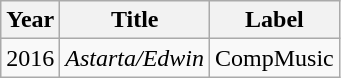<table class="wikitable">
<tr>
<th>Year</th>
<th>Title</th>
<th>Label</th>
</tr>
<tr>
<td>2016</td>
<td><em>Astarta/Edwin</em></td>
<td>CompMusic</td>
</tr>
</table>
